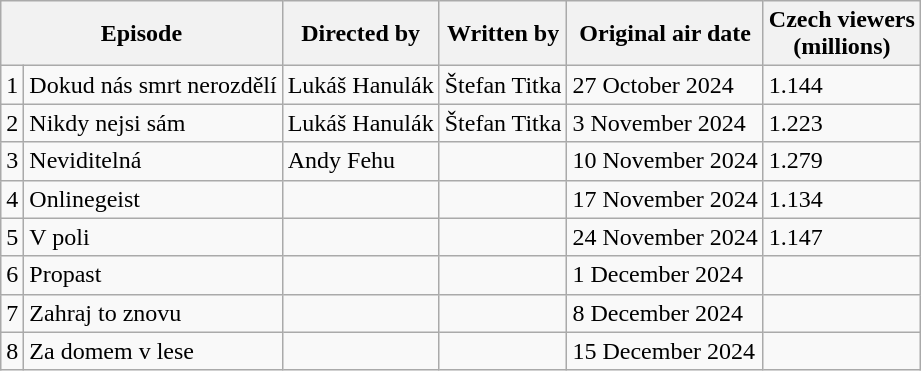<table class="wikitable">
<tr>
<th colspan="2">Episode</th>
<th>Directed by</th>
<th>Written by</th>
<th>Original air date</th>
<th>Czech viewers<br>(millions)</th>
</tr>
<tr>
<td>1</td>
<td>Dokud nás smrt nerozdělí</td>
<td>Lukáš Hanulák</td>
<td>Štefan Titka</td>
<td>27 October 2024</td>
<td>1.144</td>
</tr>
<tr>
<td>2</td>
<td>Nikdy nejsi sám</td>
<td>Lukáš Hanulák</td>
<td>Štefan Titka</td>
<td>3 November 2024</td>
<td>1.223</td>
</tr>
<tr>
<td>3</td>
<td>Neviditelná</td>
<td>Andy Fehu</td>
<td></td>
<td>10 November 2024</td>
<td>1.279</td>
</tr>
<tr>
<td>4</td>
<td>Onlinegeist</td>
<td></td>
<td></td>
<td>17 November 2024</td>
<td>1.134</td>
</tr>
<tr>
<td>5</td>
<td>V poli</td>
<td></td>
<td></td>
<td>24 November 2024</td>
<td>1.147</td>
</tr>
<tr>
<td>6</td>
<td>Propast</td>
<td></td>
<td></td>
<td>1 December 2024</td>
<td></td>
</tr>
<tr>
<td>7</td>
<td>Zahraj to znovu</td>
<td></td>
<td></td>
<td>8 December 2024</td>
<td></td>
</tr>
<tr>
<td>8</td>
<td>Za domem v lese</td>
<td></td>
<td></td>
<td>15 December 2024</td>
<td></td>
</tr>
</table>
